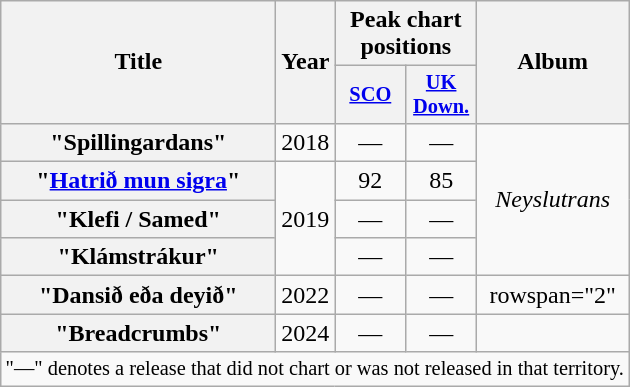<table class="wikitable plainrowheaders" style="text-align:center;">
<tr>
<th scope="col" rowspan="2" style="width:11em;">Title</th>
<th scope="col" rowspan="2" style="width:1em;">Year</th>
<th scope="col" colspan="2">Peak chart positions</th>
<th scope="col" rowspan="2">Album</th>
</tr>
<tr>
<th scope="col" style="width:3em;font-size:85%;"><a href='#'>SCO</a><br></th>
<th scope="col" style="width:3em;font-size:85%;"><a href='#'>UK<br>Down.</a><br></th>
</tr>
<tr>
<th scope="row">"Spillingardans"</th>
<td>2018</td>
<td>—</td>
<td>—</td>
<td rowspan="4"><em>Neyslutrans</em></td>
</tr>
<tr>
<th scope="row">"<a href='#'>Hatrið mun sigra</a>"</th>
<td rowspan="3">2019</td>
<td>92</td>
<td>85</td>
</tr>
<tr>
<th scope="row">"Klefi / Samed"<br></th>
<td>—</td>
<td>—</td>
</tr>
<tr>
<th scope="row">"Klámstrákur"</th>
<td>—</td>
<td>—</td>
</tr>
<tr>
<th scope="row">"Dansið eða deyið"</th>
<td rowspan="1">2022</td>
<td>—</td>
<td>—</td>
<td>rowspan="2" </td>
</tr>
<tr>
<th scope="row">"Breadcrumbs"</th>
<td rowspan="1">2024</td>
<td>—</td>
<td>—</td>
</tr>
<tr>
<td colspan="5" style="font-size:85%">"—" denotes a release that did not chart or was not released in that territory.</td>
</tr>
</table>
